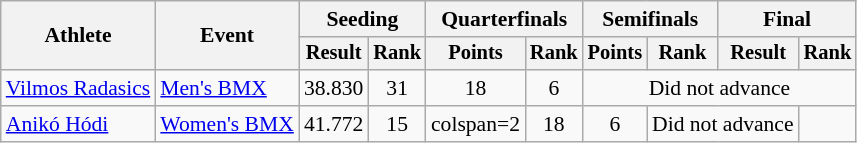<table class=wikitable style="font-size:90%">
<tr>
<th rowspan="2">Athlete</th>
<th rowspan="2">Event</th>
<th colspan="2">Seeding</th>
<th colspan="2">Quarterfinals</th>
<th colspan="2">Semifinals</th>
<th colspan="2">Final</th>
</tr>
<tr style="font-size:95%">
<th>Result</th>
<th>Rank</th>
<th>Points</th>
<th>Rank</th>
<th>Points</th>
<th>Rank</th>
<th>Result</th>
<th>Rank</th>
</tr>
<tr align=center>
<td align=left><a href='#'>Vilmos Radasics</a></td>
<td align=left><a href='#'>Men's BMX</a></td>
<td>38.830</td>
<td>31</td>
<td>18</td>
<td>6</td>
<td colspan=4>Did not advance</td>
</tr>
<tr align=center>
<td align=left><a href='#'>Anikó Hódi</a></td>
<td align=left><a href='#'>Women's BMX</a></td>
<td>41.772</td>
<td>15</td>
<td>colspan=2 </td>
<td>18</td>
<td>6</td>
<td colspan=2>Did not advance</td>
</tr>
</table>
